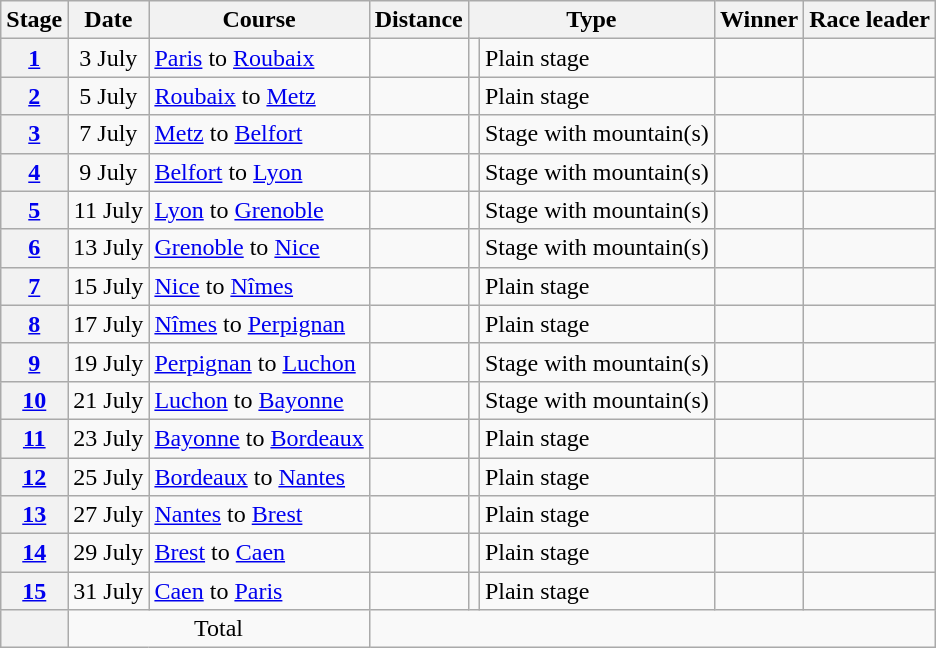<table class="wikitable">
<tr>
<th scope="col">Stage</th>
<th scope="col">Date</th>
<th scope="col">Course</th>
<th scope="col">Distance</th>
<th scope="col" colspan="2">Type</th>
<th scope="col">Winner</th>
<th scope="col">Race leader</th>
</tr>
<tr>
<th scope="row"><a href='#'>1</a></th>
<td style="text-align:center;">3 July</td>
<td><a href='#'>Paris</a> to <a href='#'>Roubaix</a></td>
<td></td>
<td></td>
<td>Plain stage</td>
<td></td>
<td></td>
</tr>
<tr>
<th scope="row"><a href='#'>2</a></th>
<td style="text-align:center;">5 July</td>
<td><a href='#'>Roubaix</a> to <a href='#'>Metz</a></td>
<td></td>
<td></td>
<td>Plain stage</td>
<td></td>
<td></td>
</tr>
<tr>
<th scope="row"><a href='#'>3</a></th>
<td style="text-align:center;">7 July</td>
<td><a href='#'>Metz</a> to <a href='#'>Belfort</a></td>
<td></td>
<td></td>
<td>Stage with mountain(s)</td>
<td></td>
<td></td>
</tr>
<tr>
<th scope="row"><a href='#'>4</a></th>
<td style="text-align:center;">9 July</td>
<td><a href='#'>Belfort</a> to <a href='#'>Lyon</a></td>
<td></td>
<td></td>
<td>Stage with mountain(s)</td>
<td></td>
<td></td>
</tr>
<tr>
<th scope="row"><a href='#'>5</a></th>
<td style="text-align:center;">11 July</td>
<td><a href='#'>Lyon</a> to <a href='#'>Grenoble</a></td>
<td></td>
<td></td>
<td>Stage with mountain(s)</td>
<td></td>
<td></td>
</tr>
<tr>
<th scope="row"><a href='#'>6</a></th>
<td style="text-align:center;">13 July</td>
<td><a href='#'>Grenoble</a> to <a href='#'>Nice</a></td>
<td></td>
<td></td>
<td>Stage with mountain(s)</td>
<td></td>
<td></td>
</tr>
<tr>
<th scope="row"><a href='#'>7</a></th>
<td style="text-align:center;">15 July</td>
<td><a href='#'>Nice</a> to <a href='#'>Nîmes</a></td>
<td></td>
<td></td>
<td>Plain stage</td>
<td></td>
<td></td>
</tr>
<tr>
<th scope="row"><a href='#'>8</a></th>
<td style="text-align:center;">17 July</td>
<td><a href='#'>Nîmes</a> to <a href='#'>Perpignan</a></td>
<td></td>
<td></td>
<td>Plain stage</td>
<td></td>
<td></td>
</tr>
<tr>
<th scope="row"><a href='#'>9</a></th>
<td style="text-align:center;">19 July</td>
<td><a href='#'>Perpignan</a> to <a href='#'>Luchon</a></td>
<td></td>
<td></td>
<td>Stage with mountain(s)</td>
<td></td>
<td></td>
</tr>
<tr>
<th scope="row"><a href='#'>10</a></th>
<td style="text-align:center;">21 July</td>
<td><a href='#'>Luchon</a> to <a href='#'>Bayonne</a></td>
<td></td>
<td></td>
<td>Stage with mountain(s)</td>
<td></td>
<td></td>
</tr>
<tr>
<th scope="row"><a href='#'>11</a></th>
<td style="text-align:center;">23 July</td>
<td><a href='#'>Bayonne</a> to <a href='#'>Bordeaux</a></td>
<td></td>
<td></td>
<td>Plain stage</td>
<td></td>
<td></td>
</tr>
<tr>
<th scope="row"><a href='#'>12</a></th>
<td style="text-align:center;">25 July</td>
<td><a href='#'>Bordeaux</a> to <a href='#'>Nantes</a></td>
<td></td>
<td></td>
<td>Plain stage</td>
<td></td>
<td></td>
</tr>
<tr>
<th scope="row"><a href='#'>13</a></th>
<td style="text-align:center;">27 July</td>
<td><a href='#'>Nantes</a> to <a href='#'>Brest</a></td>
<td></td>
<td></td>
<td>Plain stage</td>
<td></td>
<td></td>
</tr>
<tr>
<th scope="row"><a href='#'>14</a></th>
<td style="text-align:center;">29 July</td>
<td><a href='#'>Brest</a> to <a href='#'>Caen</a></td>
<td></td>
<td></td>
<td>Plain stage</td>
<td></td>
<td></td>
</tr>
<tr>
<th scope="row"><a href='#'>15</a></th>
<td style="text-align:center;">31 July</td>
<td><a href='#'>Caen</a> to <a href='#'>Paris</a></td>
<td></td>
<td></td>
<td>Plain stage</td>
<td></td>
<td></td>
</tr>
<tr>
<th scope="row"></th>
<td colspan="2" style="text-align:center">Total</td>
<td colspan="5" style="text-align:center"></td>
</tr>
</table>
